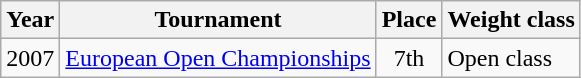<table class=wikitable>
<tr>
<th>Year</th>
<th>Tournament</th>
<th>Place</th>
<th>Weight class</th>
</tr>
<tr>
<td>2007</td>
<td><a href='#'>European Open Championships</a></td>
<td align="center">7th</td>
<td>Open class</td>
</tr>
</table>
